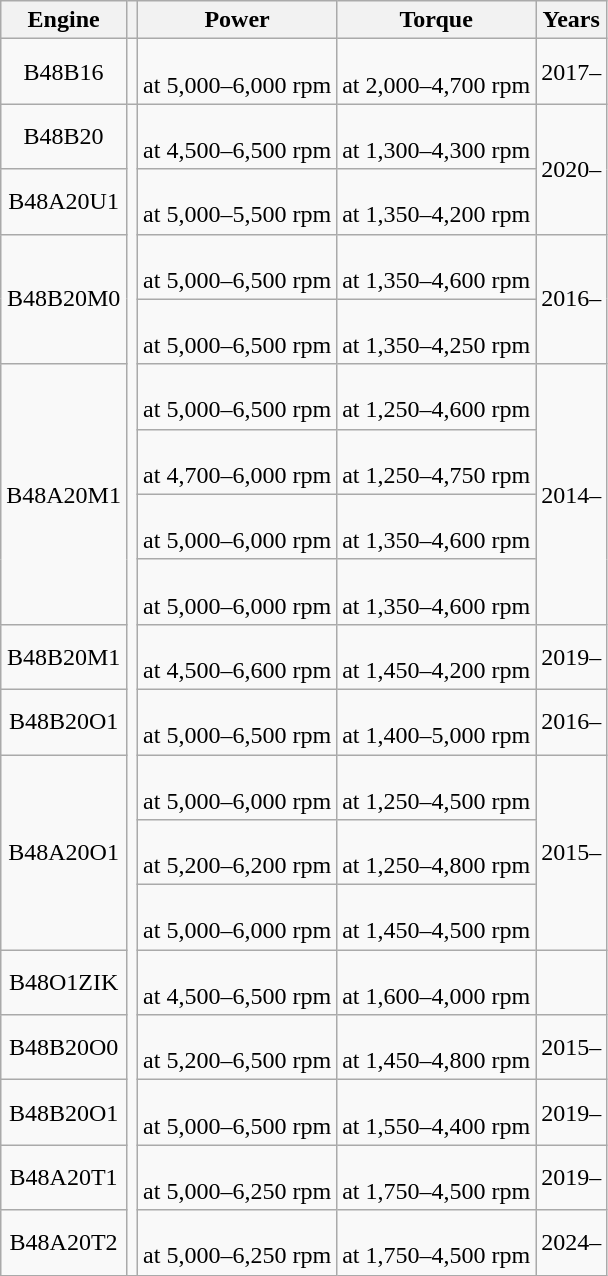<table class="wikitable sortable" style="text-align: center;">
<tr>
<th>Engine</th>
<th></th>
<th>Power</th>
<th>Torque</th>
<th>Years</th>
</tr>
<tr>
<td>B48B16</td>
<td rowspan="1"></td>
<td> <br> at 5,000–6,000 rpm</td>
<td> <br> at 2,000–4,700 rpm</td>
<td rowspan="1">2017–</td>
</tr>
<tr>
<td>B48B20</td>
<td rowspan="18"></td>
<td> <br> at 4,500–6,500 rpm</td>
<td> <br> at 1,300–4,300 rpm</td>
<td rowspan="2">2020–</td>
</tr>
<tr>
<td>B48A20U1</td>
<td><br>at 5,000–5,500 rpm</td>
<td><br>at 1,350–4,200 rpm</td>
</tr>
<tr>
<td rowspan="2">B48B20M0</td>
<td> <br> at 5,000–6,500 rpm</td>
<td> <br> at 1,350–4,600 rpm</td>
<td rowspan="2">2016–</td>
</tr>
<tr>
<td> <br> at 5,000–6,500 rpm</td>
<td> <br> at 1,350–4,250 rpm</td>
</tr>
<tr>
<td rowspan="4">B48A20M1</td>
<td> <br> at 5,000–6,500 rpm</td>
<td> <br> at 1,250–4,600 rpm</td>
<td rowspan="4">2014–</td>
</tr>
<tr>
<td> <br> at 4,700–6,000 rpm</td>
<td> <br> at 1,250–4,750 rpm</td>
</tr>
<tr>
<td> <br> at 5,000–6,000 rpm</td>
<td> <br> at 1,350–4,600 rpm</td>
</tr>
<tr>
<td> <br> at 5,000–6,000 rpm</td>
<td> <br> at 1,350–4,600 rpm</td>
</tr>
<tr>
<td>B48B20M1</td>
<td> <br> at 4,500–6,600 rpm</td>
<td> <br> at 1,450–4,200 rpm</td>
<td>2019–</td>
</tr>
<tr>
<td>B48B20O1</td>
<td> <br> at 5,000–6,500 rpm</td>
<td> <br> at 1,400–5,000 rpm</td>
<td>2016–</td>
</tr>
<tr>
<td rowspan="3">B48A20O1</td>
<td> <br> at 5,000–6,000 rpm</td>
<td> <br> at 1,250–4,500 rpm</td>
<td rowspan="3">2015–</td>
</tr>
<tr>
<td> <br> at 5,200–6,200 rpm</td>
<td> <br> at 1,250–4,800 rpm</td>
</tr>
<tr>
<td> <br> at 5,000–6,000 rpm</td>
<td> <br> at 1,450–4,500 rpm</td>
</tr>
<tr>
<td>B48O1ZIK</td>
<td> <br> at 4,500–6,500 rpm</td>
<td> <br> at 1,600–4,000 rpm</td>
<td></td>
</tr>
<tr>
<td>B48B20O0</td>
<td> <br> at 5,200–6,500 rpm</td>
<td> <br> at 1,450–4,800 rpm</td>
<td>2015–</td>
</tr>
<tr>
<td>B48B20O1</td>
<td> <br> at 5,000–6,500 rpm</td>
<td> <br> at 1,550–4,400 rpm</td>
<td>2019–</td>
</tr>
<tr>
<td>B48A20T1</td>
<td> <br> at 5,000–6,250 rpm</td>
<td> <br> at 1,750–4,500 rpm</td>
<td>2019–</td>
</tr>
<tr>
<td>B48A20T2</td>
<td> <br> at 5,000–6,250 rpm</td>
<td> <br> at 1,750–4,500 rpm</td>
<td>2024–</td>
</tr>
</table>
